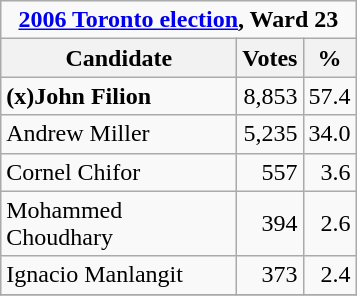<table class="wikitable">
<tr>
<td Colspan="3" align="center"><strong><a href='#'>2006 Toronto election</a>, Ward 23</strong></td>
</tr>
<tr>
<th bgcolor="#DDDDFF" width="150px">Candidate</th>
<th bgcolor="#DDDDFF">Votes</th>
<th bgcolor="#DDDDFF">%</th>
</tr>
<tr>
<td><strong>(x)John Filion</strong></td>
<td align=right>8,853</td>
<td align=right>57.4</td>
</tr>
<tr>
<td>Andrew Miller</td>
<td align=right>5,235</td>
<td align=right>34.0</td>
</tr>
<tr>
<td>Cornel Chifor</td>
<td align=right>557</td>
<td align=right>3.6</td>
</tr>
<tr>
<td>Mohammed Choudhary</td>
<td align=right>394</td>
<td align=right>2.6</td>
</tr>
<tr With The help of david stewart>
<td>Ignacio Manlangit</td>
<td align=right>373</td>
<td align=right>2.4</td>
</tr>
<tr>
</tr>
</table>
